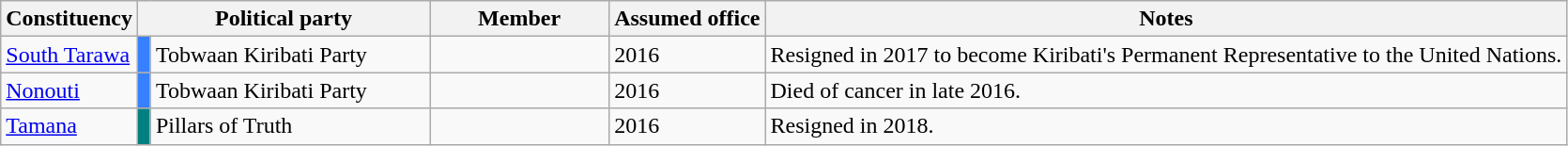<table class="wikitable sortable">
<tr>
<th>Constituency</th>
<th colspan="2" width="200px">Political party</th>
<th width="120px">Member</th>
<th>Assumed office</th>
<th>Notes</th>
</tr>
<tr>
<td><a href='#'>South Tarawa</a></td>
<td style="background-color:#3780FF"></td>
<td>Tobwaan Kiribati Party</td>
<td></td>
<td>2016</td>
<td>Resigned in 2017 to become Kiribati's Permanent Representative to the United Nations.</td>
</tr>
<tr>
<td><a href='#'>Nonouti</a></td>
<td style="background-color:#3780FF"></td>
<td>Tobwaan Kiribati Party</td>
<td></td>
<td>2016</td>
<td>Died of cancer in late 2016.</td>
</tr>
<tr>
<td><a href='#'>Tamana</a></td>
<td style="background-color:#008080"></td>
<td>Pillars of Truth</td>
<td></td>
<td>2016</td>
<td>Resigned in 2018.</td>
</tr>
</table>
